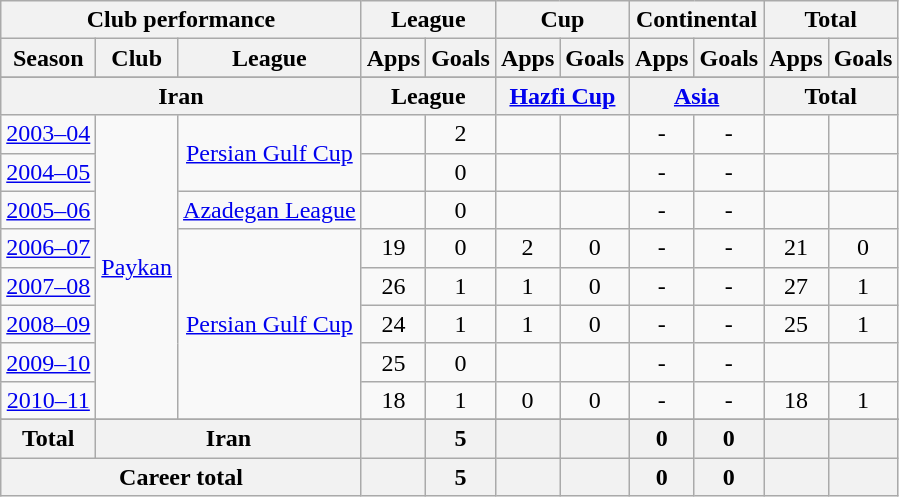<table class="wikitable" style="text-align:center">
<tr>
<th colspan=3>Club performance</th>
<th colspan=2>League</th>
<th colspan=2>Cup</th>
<th colspan=2>Continental</th>
<th colspan=2>Total</th>
</tr>
<tr>
<th>Season</th>
<th>Club</th>
<th>League</th>
<th>Apps</th>
<th>Goals</th>
<th>Apps</th>
<th>Goals</th>
<th>Apps</th>
<th>Goals</th>
<th>Apps</th>
<th>Goals</th>
</tr>
<tr>
</tr>
<tr>
<th colspan=3>Iran</th>
<th colspan=2>League</th>
<th colspan=2><a href='#'>Hazfi Cup</a></th>
<th colspan=2><a href='#'>Asia</a></th>
<th colspan=2>Total</th>
</tr>
<tr>
<td><a href='#'>2003–04</a></td>
<td rowspan="8"><a href='#'>Paykan</a></td>
<td rowspan="2"><a href='#'>Persian Gulf Cup</a></td>
<td></td>
<td>2</td>
<td></td>
<td></td>
<td>-</td>
<td>-</td>
<td></td>
<td></td>
</tr>
<tr>
<td><a href='#'>2004–05</a></td>
<td></td>
<td>0</td>
<td></td>
<td></td>
<td>-</td>
<td>-</td>
<td></td>
<td></td>
</tr>
<tr>
<td><a href='#'>2005–06</a></td>
<td rowspan="1"><a href='#'>Azadegan League</a></td>
<td></td>
<td>0</td>
<td></td>
<td></td>
<td>-</td>
<td>-</td>
<td></td>
<td></td>
</tr>
<tr>
<td><a href='#'>2006–07</a></td>
<td rowspan="5"><a href='#'>Persian Gulf Cup</a></td>
<td>19</td>
<td>0</td>
<td>2</td>
<td>0</td>
<td>-</td>
<td>-</td>
<td>21</td>
<td>0</td>
</tr>
<tr>
<td><a href='#'>2007–08</a></td>
<td>26</td>
<td>1</td>
<td>1</td>
<td>0</td>
<td>-</td>
<td>-</td>
<td>27</td>
<td>1</td>
</tr>
<tr>
<td><a href='#'>2008–09</a></td>
<td>24</td>
<td>1</td>
<td>1</td>
<td>0</td>
<td>-</td>
<td>-</td>
<td>25</td>
<td>1</td>
</tr>
<tr>
<td><a href='#'>2009–10</a></td>
<td>25</td>
<td>0</td>
<td></td>
<td></td>
<td>-</td>
<td>-</td>
<td></td>
<td></td>
</tr>
<tr>
<td><a href='#'>2010–11</a></td>
<td>18</td>
<td>1</td>
<td>0</td>
<td>0</td>
<td>-</td>
<td>-</td>
<td>18</td>
<td>1</td>
</tr>
<tr>
</tr>
<tr>
<th rowspan=1>Total</th>
<th colspan=2>Iran</th>
<th></th>
<th>5</th>
<th></th>
<th></th>
<th>0</th>
<th>0</th>
<th></th>
<th></th>
</tr>
<tr>
<th colspan=3>Career total</th>
<th></th>
<th>5</th>
<th></th>
<th></th>
<th>0</th>
<th>0</th>
<th></th>
<th></th>
</tr>
</table>
